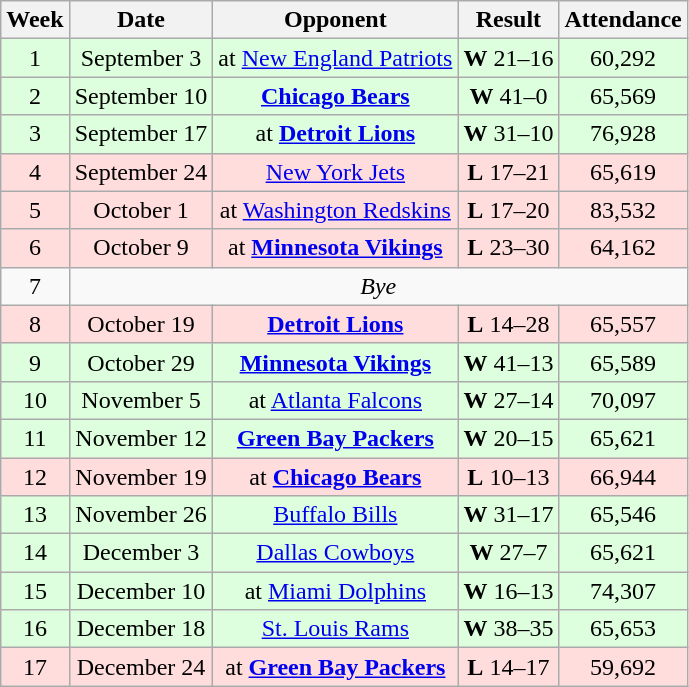<table class="wikitable" style="text-align:center">
<tr>
<th>Week</th>
<th>Date</th>
<th>Opponent</th>
<th>Result</th>
<th>Attendance</th>
</tr>
<tr style="background:#ddffdd">
<td>1</td>
<td>September 3</td>
<td>at <a href='#'>New England Patriots</a></td>
<td><strong>W</strong> 21–16</td>
<td>60,292</td>
</tr>
<tr style="background:#ddffdd">
<td>2</td>
<td>September 10</td>
<td><strong><a href='#'>Chicago Bears</a></strong></td>
<td><strong>W</strong> 41–0</td>
<td>65,569</td>
</tr>
<tr style="background:#ddffdd">
<td>3</td>
<td>September 17</td>
<td>at <strong><a href='#'>Detroit Lions</a></strong></td>
<td><strong>W</strong> 31–10</td>
<td>76,928</td>
</tr>
<tr style="background:#ffdddd">
<td>4</td>
<td>September 24</td>
<td><a href='#'>New York Jets</a></td>
<td><strong>L</strong> 17–21</td>
<td>65,619</td>
</tr>
<tr style="background:#ffdddd">
<td>5</td>
<td>October 1</td>
<td>at <a href='#'>Washington Redskins</a></td>
<td><strong>L</strong> 17–20 </td>
<td>83,532</td>
</tr>
<tr style="background:#ffdddd">
<td>6</td>
<td>October 9</td>
<td>at <strong><a href='#'>Minnesota Vikings</a></strong></td>
<td><strong>L</strong> 23–30</td>
<td>64,162</td>
</tr>
<tr>
<td>7</td>
<td colspan="4"><em>Bye</em></td>
</tr>
<tr style="background:#ffdddd">
<td>8</td>
<td>October 19</td>
<td><strong><a href='#'>Detroit Lions</a></strong></td>
<td><strong>L</strong> 14–28</td>
<td>65,557</td>
</tr>
<tr style="background:#ddffdd">
<td>9</td>
<td>October 29</td>
<td><strong><a href='#'>Minnesota Vikings</a></strong></td>
<td><strong>W</strong> 41–13</td>
<td>65,589</td>
</tr>
<tr style="background:#ddffdd">
<td>10</td>
<td>November 5</td>
<td>at <a href='#'>Atlanta Falcons</a></td>
<td><strong>W</strong> 27–14</td>
<td>70,097</td>
</tr>
<tr style="background:#ddffdd">
<td>11</td>
<td>November 12</td>
<td><strong><a href='#'>Green Bay Packers</a></strong></td>
<td><strong>W</strong> 20–15</td>
<td>65,621</td>
</tr>
<tr style="background:#ffdddd">
<td>12</td>
<td>November 19</td>
<td>at <strong><a href='#'>Chicago Bears</a></strong></td>
<td><strong>L</strong> 10–13</td>
<td>66,944</td>
</tr>
<tr style="background:#ddffdd">
<td>13</td>
<td>November 26</td>
<td><a href='#'>Buffalo Bills</a></td>
<td><strong>W</strong> 31–17</td>
<td>65,546</td>
</tr>
<tr style="background:#ddffdd">
<td>14</td>
<td>December 3</td>
<td><a href='#'>Dallas Cowboys</a></td>
<td><strong>W</strong> 27–7</td>
<td>65,621</td>
</tr>
<tr style="background:#ddffdd">
<td>15</td>
<td>December 10</td>
<td>at <a href='#'>Miami Dolphins</a></td>
<td><strong>W</strong> 16–13</td>
<td>74,307</td>
</tr>
<tr style="background:#ddffdd">
<td>16</td>
<td>December 18</td>
<td><a href='#'>St. Louis Rams</a></td>
<td><strong>W</strong> 38–35</td>
<td>65,653</td>
</tr>
<tr style="background:#ffdddd">
<td>17</td>
<td>December 24</td>
<td>at <strong><a href='#'>Green Bay Packers</a></strong></td>
<td><strong>L</strong> 14–17 </td>
<td>59,692</td>
</tr>
</table>
